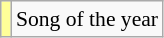<table class="wikitable plainrowheaders" style="font-size:90%;">
<tr>
<td style="background-color:#FFFF99"></td>
<td>Song of the year</td>
</tr>
</table>
